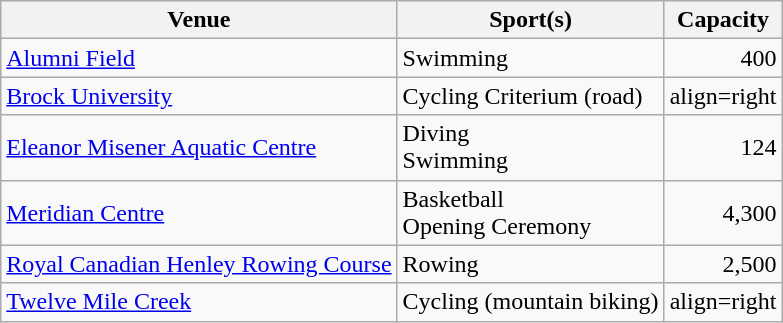<table class="wikitable sortable">
<tr>
<th>Venue</th>
<th>Sport(s)</th>
<th>Capacity</th>
</tr>
<tr>
<td><a href='#'>Alumni Field</a></td>
<td>Swimming</td>
<td align="right">400</td>
</tr>
<tr>
<td><a href='#'>Brock University</a></td>
<td>Cycling Criterium (road)</td>
<td>align=right </td>
</tr>
<tr>
<td><a href='#'>Eleanor Misener Aquatic Centre</a></td>
<td>Diving<br>Swimming</td>
<td align="right">124</td>
</tr>
<tr>
<td><a href='#'>Meridian Centre</a></td>
<td>Basketball<br>Opening Ceremony</td>
<td align="right">4,300</td>
</tr>
<tr>
<td><a href='#'>Royal Canadian Henley Rowing Course</a></td>
<td>Rowing</td>
<td align="right">2,500</td>
</tr>
<tr>
<td><a href='#'>Twelve Mile Creek</a></td>
<td>Cycling (mountain biking)</td>
<td>align=right </td>
</tr>
</table>
